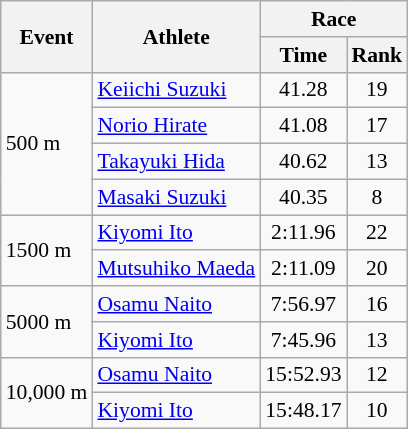<table class="wikitable" border="1" style="font-size:90%">
<tr>
<th rowspan=2>Event</th>
<th rowspan=2>Athlete</th>
<th colspan=2>Race</th>
</tr>
<tr>
<th>Time</th>
<th>Rank</th>
</tr>
<tr>
<td rowspan=4>500 m</td>
<td><a href='#'>Keiichi Suzuki</a></td>
<td align=center>41.28</td>
<td align=center>19</td>
</tr>
<tr>
<td><a href='#'>Norio Hirate</a></td>
<td align=center>41.08</td>
<td align=center>17</td>
</tr>
<tr>
<td><a href='#'>Takayuki Hida</a></td>
<td align=center>40.62</td>
<td align=center>13</td>
</tr>
<tr>
<td><a href='#'>Masaki Suzuki</a></td>
<td align=center>40.35</td>
<td align=center>8</td>
</tr>
<tr>
<td rowspan=2>1500 m</td>
<td><a href='#'>Kiyomi Ito</a></td>
<td align=center>2:11.96</td>
<td align=center>22</td>
</tr>
<tr>
<td><a href='#'>Mutsuhiko Maeda</a></td>
<td align=center>2:11.09</td>
<td align=center>20</td>
</tr>
<tr>
<td rowspan=2>5000 m</td>
<td><a href='#'>Osamu Naito</a></td>
<td align=center>7:56.97</td>
<td align=center>16</td>
</tr>
<tr>
<td><a href='#'>Kiyomi Ito</a></td>
<td align=center>7:45.96</td>
<td align=center>13</td>
</tr>
<tr>
<td rowspan=2>10,000 m</td>
<td><a href='#'>Osamu Naito</a></td>
<td align=center>15:52.93</td>
<td align=center>12</td>
</tr>
<tr>
<td><a href='#'>Kiyomi Ito</a></td>
<td align=center>15:48.17</td>
<td align=center>10</td>
</tr>
</table>
